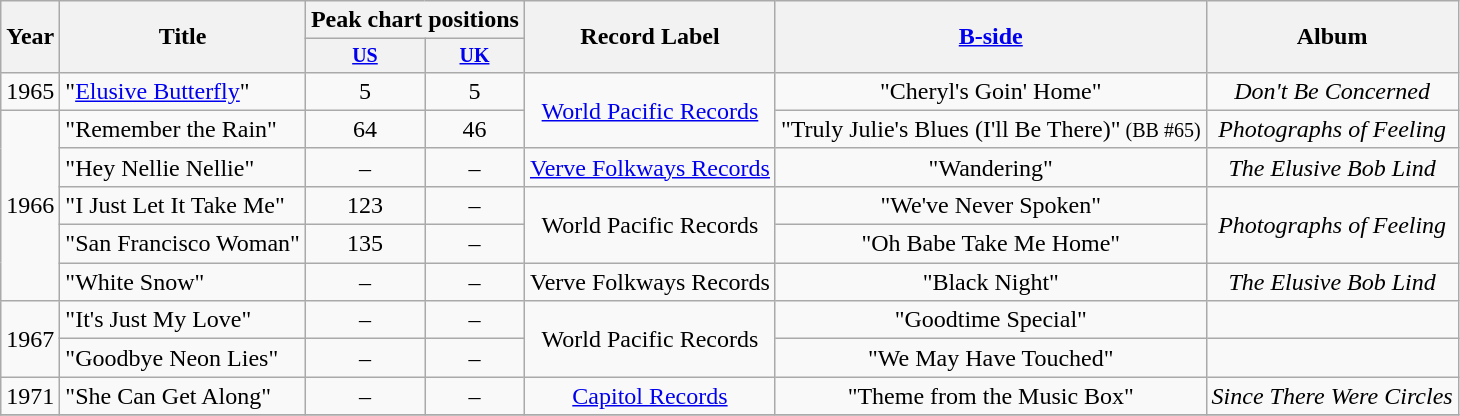<table class="wikitable" style=text-align:center;>
<tr>
<th rowspan="2">Year</th>
<th rowspan="2">Title</th>
<th colspan="2">Peak chart positions</th>
<th rowspan="2">Record Label</th>
<th rowspan="2"><a href='#'>B-side</a></th>
<th rowspan="2">Album</th>
</tr>
<tr style="font-size:smaller;">
<th align=centre><a href='#'>US</a></th>
<th align=centre><a href='#'>UK</a><br></th>
</tr>
<tr>
<td rowspan="1">1965</td>
<td align=left>"<a href='#'>Elusive Butterfly</a>"</td>
<td>5</td>
<td>5</td>
<td rowspan="2"><a href='#'>World Pacific Records</a></td>
<td>"Cheryl's Goin' Home"</td>
<td rowspan="1"><em>Don't Be Concerned</em></td>
</tr>
<tr>
<td rowspan="5">1966</td>
<td align=left>"Remember the Rain"</td>
<td>64</td>
<td>46</td>
<td>"Truly Julie's Blues (I'll Be There)"<small> (BB #65)</small></td>
<td rowspan="1"><em>Photographs of Feeling</em></td>
</tr>
<tr>
<td align=left>"Hey Nellie Nellie"</td>
<td>–</td>
<td>–</td>
<td rowspan="1"><a href='#'>Verve Folkways Records</a></td>
<td>"Wandering"</td>
<td rowspan="1"><em>The Elusive Bob Lind</em></td>
</tr>
<tr>
<td align=left>"I Just Let It Take Me"</td>
<td>123</td>
<td>–</td>
<td rowspan="2">World Pacific Records</td>
<td>"We've Never Spoken"</td>
<td rowspan="2"><em>Photographs of Feeling</em></td>
</tr>
<tr>
<td align=left>"San Francisco Woman"</td>
<td>135</td>
<td>–</td>
<td>"Oh Babe Take Me Home"</td>
</tr>
<tr>
<td align=left>"White Snow"</td>
<td>–</td>
<td>–</td>
<td rowspan="1">Verve Folkways Records</td>
<td>"Black Night"</td>
<td rowspan="1"><em>The Elusive Bob Lind</em></td>
</tr>
<tr>
<td rowspan="2">1967</td>
<td align=left>"It's Just My Love"</td>
<td>–</td>
<td>–</td>
<td rowspan="2">World Pacific Records</td>
<td>"Goodtime Special"</td>
<td rowspan="1"></td>
</tr>
<tr>
<td align=left>"Goodbye Neon Lies"</td>
<td>–</td>
<td>–</td>
<td>"We May Have Touched"</td>
<td rowspan="1"></td>
</tr>
<tr>
<td rowspan="1">1971</td>
<td align=left>"She Can Get Along"</td>
<td>–</td>
<td>–</td>
<td rowspan="1"><a href='#'>Capitol Records</a></td>
<td>"Theme from the Music Box"</td>
<td rowspan="1"><em>Since There Were Circles</em></td>
</tr>
<tr>
</tr>
</table>
